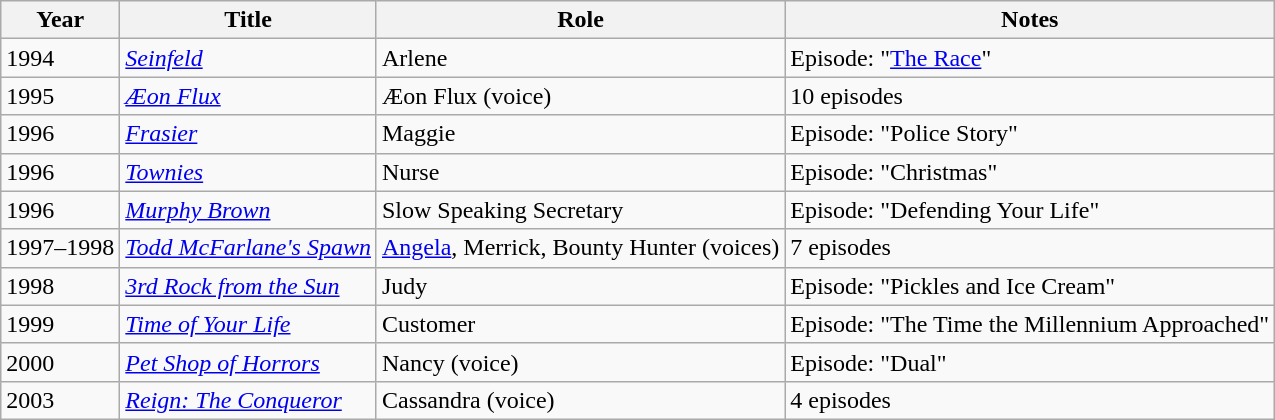<table class="wikitable sortable">
<tr>
<th>Year</th>
<th>Title</th>
<th>Role</th>
<th>Notes</th>
</tr>
<tr>
<td>1994</td>
<td><em><a href='#'>Seinfeld</a></em></td>
<td>Arlene</td>
<td>Episode: "<a href='#'>The Race</a>"</td>
</tr>
<tr>
<td>1995</td>
<td><em><a href='#'>Æon Flux</a></em></td>
<td>Æon Flux (voice)</td>
<td>10 episodes</td>
</tr>
<tr>
<td>1996</td>
<td><em><a href='#'>Frasier</a></em></td>
<td>Maggie</td>
<td>Episode: "Police Story"</td>
</tr>
<tr>
<td>1996</td>
<td><em><a href='#'>Townies</a></em></td>
<td>Nurse</td>
<td>Episode: "Christmas"</td>
</tr>
<tr>
<td>1996</td>
<td><em><a href='#'>Murphy Brown</a></em></td>
<td>Slow Speaking Secretary</td>
<td>Episode: "Defending Your Life"</td>
</tr>
<tr>
<td>1997–1998</td>
<td><em><a href='#'>Todd McFarlane's Spawn</a></em></td>
<td><a href='#'>Angela</a>, Merrick, Bounty Hunter (voices)</td>
<td>7 episodes</td>
</tr>
<tr>
<td>1998</td>
<td><em><a href='#'>3rd Rock from the Sun</a></em></td>
<td>Judy</td>
<td>Episode: "Pickles and Ice Cream"</td>
</tr>
<tr>
<td>1999</td>
<td><em><a href='#'>Time of Your Life</a></em></td>
<td>Customer</td>
<td>Episode: "The Time the Millennium Approached"</td>
</tr>
<tr>
<td>2000</td>
<td><em><a href='#'>Pet Shop of Horrors</a></em></td>
<td>Nancy (voice)</td>
<td>Episode: "Dual"</td>
</tr>
<tr>
<td>2003</td>
<td><em><a href='#'>Reign: The Conqueror</a></em></td>
<td>Cassandra (voice)</td>
<td>4 episodes</td>
</tr>
</table>
